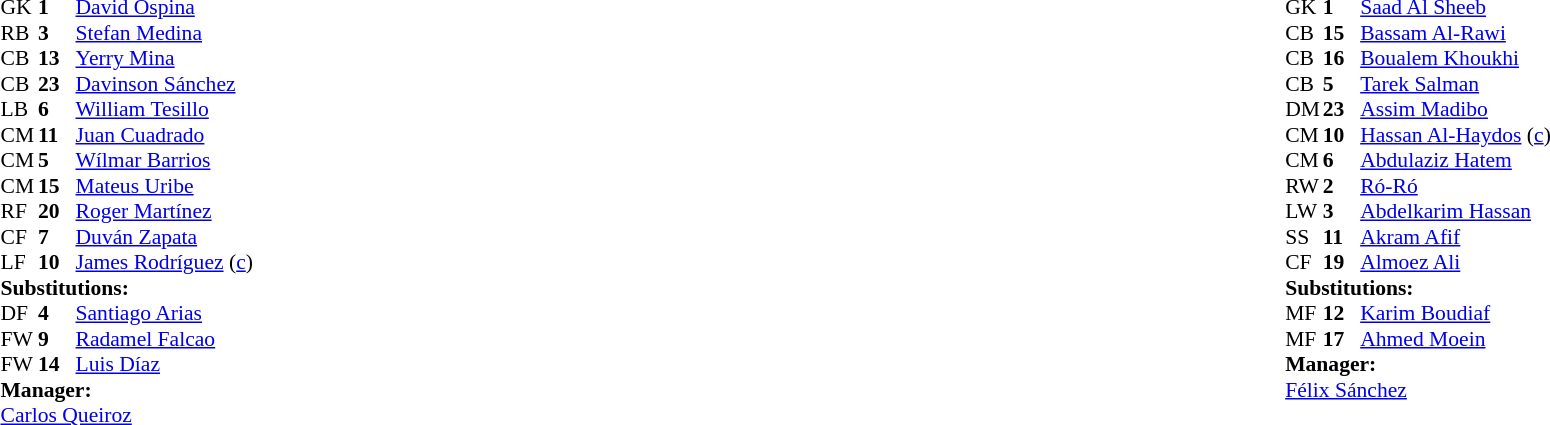<table width="100%">
<tr>
<td valign="top" width="40%"><br><table style="font-size:90%" cellspacing="0" cellpadding="0">
<tr>
<th width=25></th>
<th width=25></th>
</tr>
<tr>
<td>GK</td>
<td><strong>1</strong></td>
<td><a href='#'>David Ospina</a></td>
</tr>
<tr>
<td>RB</td>
<td><strong>3</strong></td>
<td><a href='#'>Stefan Medina</a></td>
<td></td>
<td></td>
</tr>
<tr>
<td>CB</td>
<td><strong>13</strong></td>
<td><a href='#'>Yerry Mina</a></td>
</tr>
<tr>
<td>CB</td>
<td><strong>23</strong></td>
<td><a href='#'>Davinson Sánchez</a></td>
</tr>
<tr>
<td>LB</td>
<td><strong>6</strong></td>
<td><a href='#'>William Tesillo</a></td>
</tr>
<tr>
<td>CM</td>
<td><strong>11</strong></td>
<td><a href='#'>Juan Cuadrado</a></td>
<td></td>
<td></td>
</tr>
<tr>
<td>CM</td>
<td><strong>5</strong></td>
<td><a href='#'>Wílmar Barrios</a></td>
</tr>
<tr>
<td>CM</td>
<td><strong>15</strong></td>
<td><a href='#'>Mateus Uribe</a></td>
<td></td>
</tr>
<tr>
<td>RF</td>
<td><strong>20</strong></td>
<td><a href='#'>Roger Martínez</a></td>
<td></td>
<td></td>
</tr>
<tr>
<td>CF</td>
<td><strong>7</strong></td>
<td><a href='#'>Duván Zapata</a></td>
</tr>
<tr>
<td>LF</td>
<td><strong>10</strong></td>
<td><a href='#'>James Rodríguez</a> (<a href='#'>c</a>)</td>
</tr>
<tr>
<td colspan=3><strong>Substitutions:</strong></td>
</tr>
<tr>
<td>DF</td>
<td><strong>4</strong></td>
<td><a href='#'>Santiago Arias</a></td>
<td></td>
<td></td>
</tr>
<tr>
<td>FW</td>
<td><strong>9</strong></td>
<td><a href='#'>Radamel Falcao</a></td>
<td></td>
<td></td>
</tr>
<tr>
<td>FW</td>
<td><strong>14</strong></td>
<td><a href='#'>Luis Díaz</a></td>
<td></td>
<td></td>
</tr>
<tr>
<td colspan=3><strong>Manager:</strong></td>
</tr>
<tr>
<td colspan=3> <a href='#'>Carlos Queiroz</a></td>
</tr>
</table>
</td>
<td valign="top"></td>
<td valign="top" width="50%"><br><table style="font-size:90%; margin:auto" cellspacing="0" cellpadding="0">
<tr>
<th width=25></th>
<th width=25></th>
</tr>
<tr>
<td>GK</td>
<td><strong>1</strong></td>
<td><a href='#'>Saad Al Sheeb</a></td>
</tr>
<tr>
<td>CB</td>
<td><strong>15</strong></td>
<td><a href='#'>Bassam Al-Rawi</a></td>
</tr>
<tr>
<td>CB</td>
<td><strong>16</strong></td>
<td><a href='#'>Boualem Khoukhi</a></td>
</tr>
<tr>
<td>CB</td>
<td><strong>5</strong></td>
<td><a href='#'>Tarek Salman</a></td>
</tr>
<tr>
<td>DM</td>
<td><strong>23</strong></td>
<td><a href='#'>Assim Madibo</a></td>
<td></td>
</tr>
<tr>
<td>CM</td>
<td><strong>10</strong></td>
<td><a href='#'>Hassan Al-Haydos</a> (<a href='#'>c</a>)</td>
<td></td>
<td></td>
</tr>
<tr>
<td>CM</td>
<td><strong>6</strong></td>
<td><a href='#'>Abdulaziz Hatem</a></td>
<td></td>
<td></td>
</tr>
<tr>
<td>RW</td>
<td><strong>2</strong></td>
<td><a href='#'>Ró-Ró</a></td>
<td></td>
</tr>
<tr>
<td>LW</td>
<td><strong>3</strong></td>
<td><a href='#'>Abdelkarim Hassan</a></td>
<td></td>
</tr>
<tr>
<td>SS</td>
<td><strong>11</strong></td>
<td><a href='#'>Akram Afif</a></td>
<td></td>
</tr>
<tr>
<td>CF</td>
<td><strong>19</strong></td>
<td><a href='#'>Almoez Ali</a></td>
</tr>
<tr>
<td colspan=3><strong>Substitutions:</strong></td>
</tr>
<tr>
<td>MF</td>
<td><strong>12</strong></td>
<td><a href='#'>Karim Boudiaf</a></td>
<td></td>
<td></td>
</tr>
<tr>
<td>MF</td>
<td><strong>17</strong></td>
<td><a href='#'>Ahmed Moein</a></td>
<td></td>
<td></td>
</tr>
<tr>
<td colspan=3><strong>Manager:</strong></td>
</tr>
<tr>
<td colspan=3> <a href='#'>Félix Sánchez</a></td>
</tr>
</table>
</td>
</tr>
</table>
